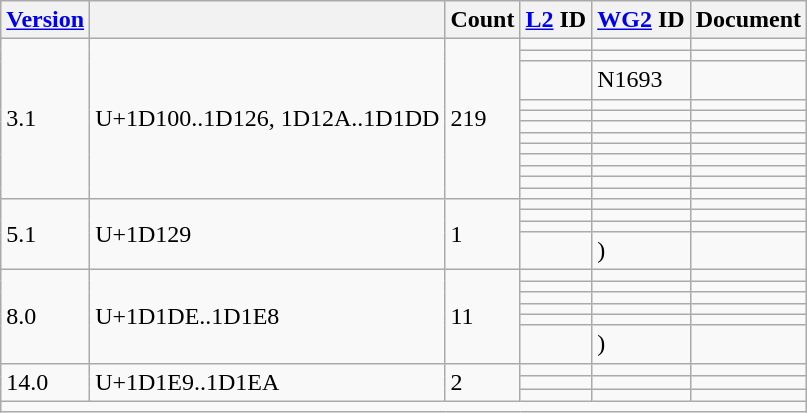<table class="wikitable collapsible sticky-header">
<tr>
<th><a href='#'>Version</a></th>
<th></th>
<th>Count</th>
<th><a href='#'>L2</a> ID</th>
<th><a href='#'>WG2</a> ID</th>
<th>Document</th>
</tr>
<tr>
<td rowspan="12">3.1</td>
<td rowspan="12">U+1D100..1D126, 1D12A..1D1DD</td>
<td rowspan="12">219</td>
<td></td>
<td></td>
<td></td>
</tr>
<tr>
<td></td>
<td></td>
<td></td>
</tr>
<tr>
<td></td>
<td>N1693</td>
<td></td>
</tr>
<tr>
<td></td>
<td></td>
<td></td>
</tr>
<tr>
<td></td>
<td></td>
<td></td>
</tr>
<tr>
<td></td>
<td></td>
<td></td>
</tr>
<tr>
<td></td>
<td></td>
<td></td>
</tr>
<tr>
<td></td>
<td></td>
<td></td>
</tr>
<tr>
<td></td>
<td></td>
<td></td>
</tr>
<tr>
<td></td>
<td></td>
<td></td>
</tr>
<tr>
<td></td>
<td></td>
<td></td>
</tr>
<tr>
<td></td>
<td></td>
<td></td>
</tr>
<tr>
<td rowspan="4">5.1</td>
<td rowspan="4">U+1D129</td>
<td rowspan="4">1</td>
<td></td>
<td></td>
<td></td>
</tr>
<tr>
<td></td>
<td></td>
<td></td>
</tr>
<tr>
<td></td>
<td></td>
<td></td>
</tr>
<tr>
<td></td>
<td> )</td>
<td></td>
</tr>
<tr>
<td rowspan="6">8.0</td>
<td rowspan="6">U+1D1DE..1D1E8</td>
<td rowspan="6">11</td>
<td></td>
<td></td>
<td></td>
</tr>
<tr>
<td></td>
<td></td>
<td></td>
</tr>
<tr>
<td></td>
<td></td>
<td></td>
</tr>
<tr>
<td></td>
<td></td>
<td></td>
</tr>
<tr>
<td></td>
<td></td>
<td></td>
</tr>
<tr>
<td></td>
<td> )</td>
<td></td>
</tr>
<tr>
<td rowspan="3">14.0</td>
<td rowspan="3">U+1D1E9..1D1EA</td>
<td rowspan="3">2</td>
<td></td>
<td></td>
<td></td>
</tr>
<tr>
<td></td>
<td></td>
<td></td>
</tr>
<tr>
<td></td>
<td></td>
<td></td>
</tr>
<tr class="sortbottom">
<td colspan="6"></td>
</tr>
</table>
